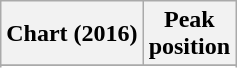<table class="wikitable sortable plainrowheaders" style="text-align:center">
<tr>
<th scope="col">Chart (2016)</th>
<th scope="col">Peak<br> position</th>
</tr>
<tr>
</tr>
<tr>
</tr>
<tr>
</tr>
<tr>
</tr>
<tr>
</tr>
<tr>
</tr>
<tr>
</tr>
</table>
